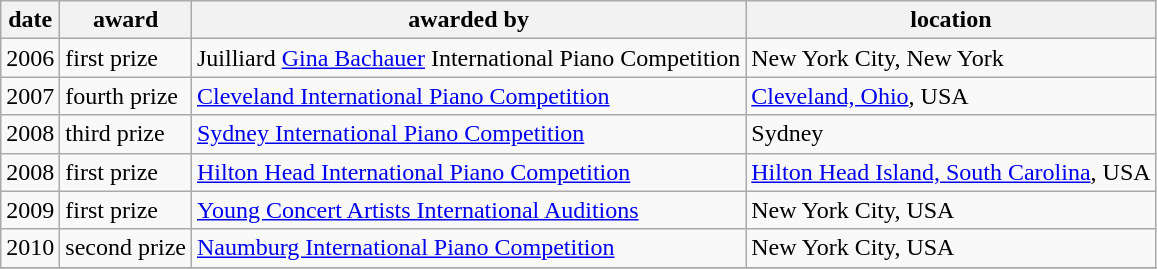<table class="wikitable">
<tr>
<th>date</th>
<th>award</th>
<th>awarded by</th>
<th>location</th>
</tr>
<tr>
<td>2006</td>
<td>first prize</td>
<td>Juilliard <a href='#'>Gina Bachauer</a> International Piano Competition</td>
<td>New York City, New York</td>
</tr>
<tr>
<td>2007</td>
<td>fourth prize</td>
<td><a href='#'>Cleveland International Piano Competition</a></td>
<td><a href='#'>Cleveland, Ohio</a>, USA</td>
</tr>
<tr>
<td>2008</td>
<td>third prize</td>
<td><a href='#'>Sydney International Piano Competition</a></td>
<td>Sydney</td>
</tr>
<tr>
<td>2008</td>
<td>first prize</td>
<td><a href='#'>Hilton Head International Piano Competition</a></td>
<td><a href='#'>Hilton Head Island, South Carolina</a>, USA</td>
</tr>
<tr>
<td>2009</td>
<td>first prize</td>
<td><a href='#'>Young Concert Artists International Auditions</a></td>
<td>New York City, USA</td>
</tr>
<tr>
<td>2010</td>
<td>second prize</td>
<td><a href='#'>Naumburg International Piano Competition</a></td>
<td>New York City, USA</td>
</tr>
<tr>
</tr>
</table>
